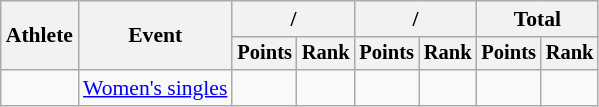<table class="wikitable" style="font-size:90%; text-align:center">
<tr>
<th rowspan=2>Athlete</th>
<th rowspan=2>Event</th>
<th colspan=2>/</th>
<th colspan=2>/</th>
<th colspan=2>Total</th>
</tr>
<tr style="font-size:95%">
<th>Points</th>
<th>Rank</th>
<th>Points</th>
<th>Rank</th>
<th>Points</th>
<th>Rank</th>
</tr>
<tr>
<td align=left> </td>
<td align=left><a href='#'>Women's singles</a></td>
<td></td>
<td></td>
<td></td>
<td></td>
<td></td>
<td></td>
</tr>
</table>
